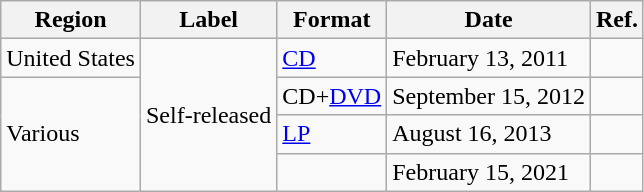<table class="wikitable">
<tr>
<th>Region</th>
<th>Label</th>
<th>Format</th>
<th>Date</th>
<th>Ref.</th>
</tr>
<tr>
<td>United States</td>
<td rowspan="4">Self-released</td>
<td><a href='#'>CD</a></td>
<td>February 13, 2011</td>
<td></td>
</tr>
<tr>
<td rowspan="3">Various</td>
<td>CD+<a href='#'>DVD</a></td>
<td>September 15, 2012</td>
<td></td>
</tr>
<tr>
<td><a href='#'>LP</a></td>
<td>August 16, 2013</td>
<td></td>
</tr>
<tr>
<td></td>
<td>February 15, 2021</td>
<td></td>
</tr>
</table>
